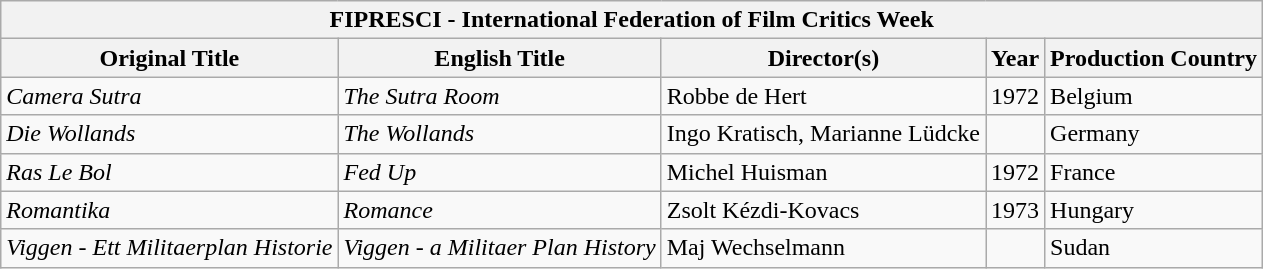<table class="wikitable">
<tr>
<th colspan="5">FIPRESCI - International Federation of Film Critics Week</th>
</tr>
<tr>
<th>Original Title</th>
<th>English Title</th>
<th>Director(s)</th>
<th>Year</th>
<th>Production Country</th>
</tr>
<tr>
<td><em>Camera Sutra</em></td>
<td><em>The Sutra Room</em></td>
<td>Robbe de Hert</td>
<td>1972</td>
<td>Belgium</td>
</tr>
<tr>
<td><em>Die Wollands</em></td>
<td><em>The Wollands</em></td>
<td>Ingo Kratisch, Marianne Lüdcke</td>
<td></td>
<td>Germany</td>
</tr>
<tr>
<td><em>Ras Le Bol</em></td>
<td><em>Fed Up</em></td>
<td>Michel Huisman</td>
<td>1972</td>
<td>France</td>
</tr>
<tr>
<td><em>Romantika</em></td>
<td><em>Romance</em></td>
<td>Zsolt Kézdi-Kovacs</td>
<td>1973</td>
<td>Hungary</td>
</tr>
<tr>
<td><em>Viggen - Ett Militaerplan Historie</em></td>
<td><em>Viggen - a Militaer Plan History</em></td>
<td>Maj Wechselmann</td>
<td></td>
<td>Sudan</td>
</tr>
</table>
